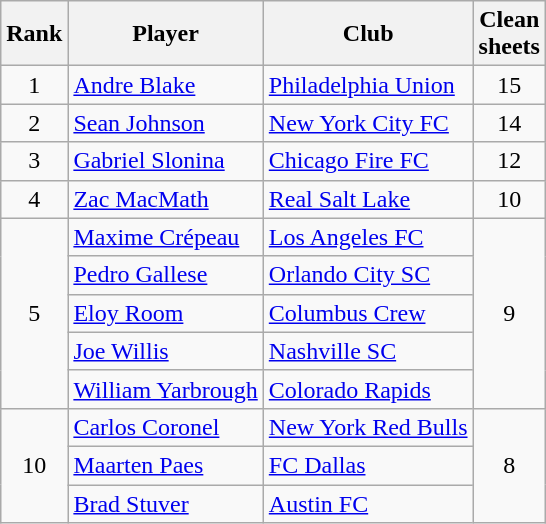<table class="wikitable" style="text-align:center">
<tr>
<th>Rank</th>
<th>Player</th>
<th>Club</th>
<th>Clean<br>sheets</th>
</tr>
<tr>
<td>1</td>
<td align="left"> <a href='#'>Andre Blake</a></td>
<td align="left"><a href='#'>Philadelphia Union</a></td>
<td>15</td>
</tr>
<tr>
<td>2</td>
<td align="left"> <a href='#'>Sean Johnson</a></td>
<td align="left"><a href='#'>New York City FC</a></td>
<td>14</td>
</tr>
<tr>
<td>3</td>
<td align="left"> <a href='#'>Gabriel Slonina</a></td>
<td align="left"><a href='#'>Chicago Fire FC</a></td>
<td>12</td>
</tr>
<tr>
<td>4</td>
<td align="left"> <a href='#'>Zac MacMath</a></td>
<td align="left"><a href='#'>Real Salt Lake</a></td>
<td>10</td>
</tr>
<tr>
<td rowspan="5">5</td>
<td align="left"> <a href='#'>Maxime Crépeau</a></td>
<td align="left"><a href='#'>Los Angeles FC</a></td>
<td rowspan="5">9</td>
</tr>
<tr>
<td align="left"> <a href='#'>Pedro Gallese</a></td>
<td align="left"><a href='#'>Orlando City SC</a></td>
</tr>
<tr>
<td align="left"> <a href='#'>Eloy Room</a></td>
<td align="left"><a href='#'>Columbus Crew</a></td>
</tr>
<tr>
<td align="left"> <a href='#'>Joe Willis</a></td>
<td align="left"><a href='#'>Nashville SC</a></td>
</tr>
<tr>
<td align="left"> <a href='#'>William Yarbrough</a></td>
<td align="left"><a href='#'>Colorado Rapids</a></td>
</tr>
<tr>
<td rowspan="3">10</td>
<td align="left"> <a href='#'>Carlos Coronel</a></td>
<td align="left"><a href='#'>New York Red Bulls</a></td>
<td rowspan="3">8</td>
</tr>
<tr>
<td align="left"> <a href='#'>Maarten Paes</a></td>
<td align="left"><a href='#'>FC Dallas</a></td>
</tr>
<tr>
<td align="left"> <a href='#'>Brad Stuver</a></td>
<td align="left"><a href='#'>Austin FC</a></td>
</tr>
</table>
